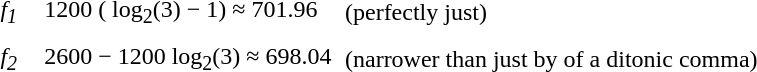<table border="0" cellpadding="3" cellspacing="3" align="center">
<tr>
<td><em>f<sub>1</sub></em></td>
<td></td>
<td>1200 ( log<sub>2</sub>(3) − 1) ≈ 701.96</td>
<td>(perfectly just)</td>
</tr>
<tr>
<td><em>f<sub>2</sub></em></td>
<td></td>
<td>2600 − 1200 log<sub>2</sub>(3) ≈ 698.04</td>
<td>(narrower than just by   of a ditonic comma)</td>
</tr>
</table>
